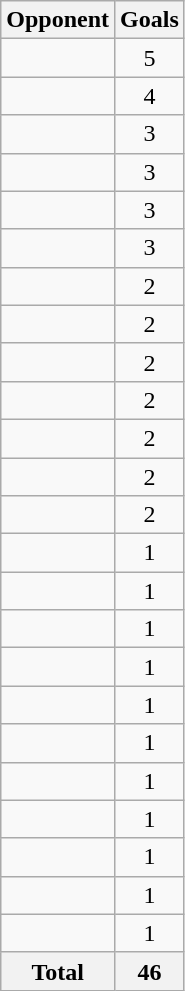<table class="wikitable sortable">
<tr>
<th scope=col>Opponent</th>
<th scope=col>Goals</th>
</tr>
<tr>
<td></td>
<td align="center">5</td>
</tr>
<tr>
<td></td>
<td align="center">4</td>
</tr>
<tr>
<td></td>
<td align="center">3</td>
</tr>
<tr>
<td></td>
<td align="center">3</td>
</tr>
<tr>
<td></td>
<td align="center">3</td>
</tr>
<tr>
<td></td>
<td align="center">3</td>
</tr>
<tr>
<td></td>
<td align="center">2</td>
</tr>
<tr>
<td></td>
<td align="center">2</td>
</tr>
<tr>
<td></td>
<td align="center">2</td>
</tr>
<tr>
<td></td>
<td align="center">2</td>
</tr>
<tr>
<td></td>
<td align="center">2</td>
</tr>
<tr>
<td></td>
<td align="center">2</td>
</tr>
<tr>
<td></td>
<td align="center">2</td>
</tr>
<tr>
<td></td>
<td align="center">1</td>
</tr>
<tr>
<td></td>
<td align="center">1</td>
</tr>
<tr>
<td></td>
<td align="center">1</td>
</tr>
<tr>
<td></td>
<td align="center">1</td>
</tr>
<tr>
<td></td>
<td align="center">1</td>
</tr>
<tr>
<td></td>
<td align="center">1</td>
</tr>
<tr>
<td></td>
<td align="center">1</td>
</tr>
<tr>
<td></td>
<td align="center">1</td>
</tr>
<tr>
<td></td>
<td align="center">1</td>
</tr>
<tr>
<td></td>
<td align="center">1</td>
</tr>
<tr>
<td></td>
<td align="center">1</td>
</tr>
<tr>
<th scope="row">Total</th>
<th scope="row">46</th>
</tr>
</table>
